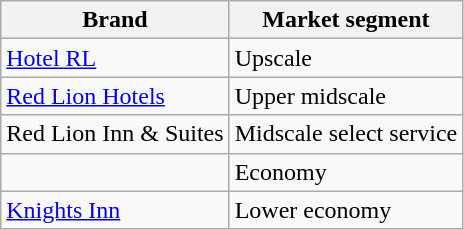<table class="wikitable">
<tr>
<th>Brand</th>
<th>Market segment</th>
</tr>
<tr>
<td><a href='#'>Hotel RL</a></td>
<td>Upscale</td>
</tr>
<tr>
<td><a href='#'>Red Lion Hotels</a></td>
<td>Upper midscale</td>
</tr>
<tr>
<td>Red Lion Inn & Suites</td>
<td>Midscale select service</td>
</tr>
<tr>
<td></td>
<td>Economy</td>
</tr>
<tr>
<td><a href='#'>Knights Inn</a></td>
<td>Lower economy</td>
</tr>
</table>
